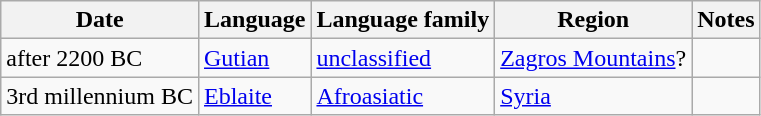<table class="wikitable sortable" border="1">
<tr>
<th>Date</th>
<th>Language</th>
<th>Language family</th>
<th>Region</th>
<th>Notes</th>
</tr>
<tr>
<td>after 2200 BC</td>
<td><a href='#'>Gutian</a></td>
<td><a href='#'>unclassified</a></td>
<td><a href='#'>Zagros Mountains</a>?</td>
<td></td>
</tr>
<tr>
<td>3rd millennium BC</td>
<td><a href='#'>Eblaite</a></td>
<td><a href='#'>Afroasiatic</a></td>
<td><a href='#'>Syria</a></td>
<td></td>
</tr>
</table>
